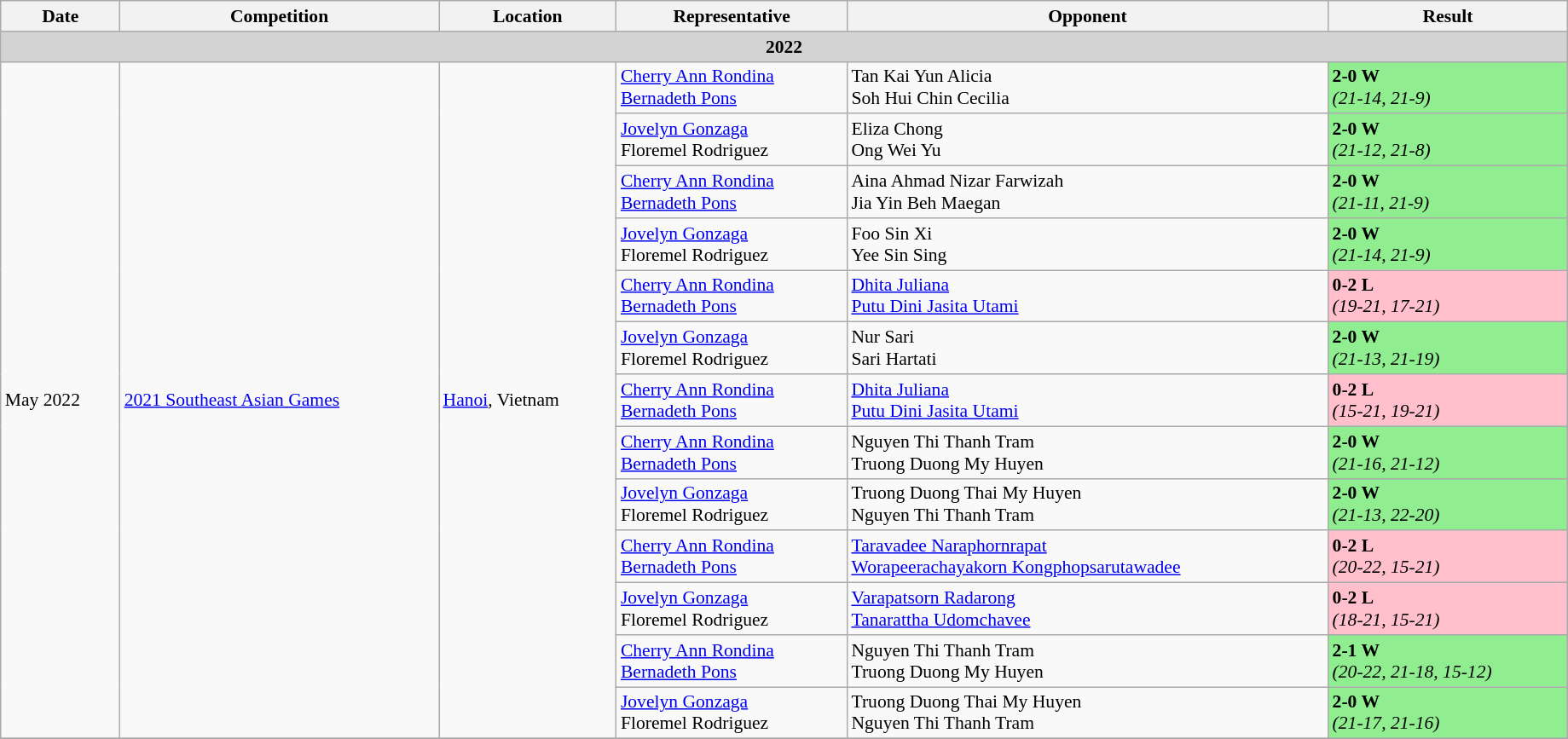<table class="wikitable" style="font-size:90%; width:97%;">
<tr>
<th>Date</th>
<th>Competition</th>
<th>Location</th>
<th>Representative</th>
<th>Opponent</th>
<th>Result</th>
</tr>
<tr>
<td style="text-align: center;" colspan=6 bgcolor="lightgrey"><strong>2022</strong></td>
</tr>
<tr>
<td rowspan=13>May 2022</td>
<td rowspan=13><a href='#'>2021 Southeast Asian Games</a></td>
<td rowspan=13> <a href='#'>Hanoi</a>, Vietnam</td>
<td> <a href='#'>Cherry Ann Rondina</a> <br>  <a href='#'>Bernadeth Pons</a></td>
<td> Tan Kai Yun Alicia <br>  Soh Hui Chin Cecilia</td>
<td bgcolor="lightgreen"><strong>2-0 W</strong> <br><em>(21-14, 21-9)</em></td>
</tr>
<tr>
<td> <a href='#'>Jovelyn Gonzaga</a> <br>  Floremel Rodriguez</td>
<td> Eliza Chong <br>  Ong Wei Yu</td>
<td bgcolor="lightgreen"><strong>2-0 W</strong> <br><em>(21-12, 21-8)</em></td>
</tr>
<tr>
<td> <a href='#'>Cherry Ann Rondina</a> <br>  <a href='#'>Bernadeth Pons</a></td>
<td> Aina Ahmad Nizar Farwizah <br>  Jia Yin Beh Maegan</td>
<td bgcolor="lightgreen"><strong>2-0 W</strong> <br><em>(21-11, 21-9)</em></td>
</tr>
<tr>
<td> <a href='#'>Jovelyn Gonzaga</a> <br>  Floremel Rodriguez</td>
<td> Foo Sin Xi <br>  Yee Sin Sing</td>
<td bgcolor="lightgreen"><strong>2-0 W</strong> <br><em>(21-14, 21-9)</em></td>
</tr>
<tr>
<td> <a href='#'>Cherry Ann Rondina</a> <br>  <a href='#'>Bernadeth Pons</a></td>
<td> <a href='#'>Dhita Juliana</a> <br>  <a href='#'>Putu Dini Jasita Utami</a></td>
<td bgcolor="pink"><strong>0-2 L</strong> <br><em>(19-21, 17-21)</em></td>
</tr>
<tr>
<td> <a href='#'>Jovelyn Gonzaga</a> <br>  Floremel Rodriguez</td>
<td>  Nur Sari <br>  Sari Hartati</td>
<td bgcolor="lightgreen"><strong>2-0 W</strong> <br><em>(21-13, 21-19)</em></td>
</tr>
<tr>
<td> <a href='#'>Cherry Ann Rondina</a> <br>  <a href='#'>Bernadeth Pons</a></td>
<td> <a href='#'>Dhita Juliana</a> <br>  <a href='#'>Putu Dini Jasita Utami</a></td>
<td bgcolor="pink"><strong>0-2 L</strong> <br><em>(15-21, 19-21)</em></td>
</tr>
<tr>
<td> <a href='#'>Cherry Ann Rondina</a> <br>  <a href='#'>Bernadeth Pons</a></td>
<td> Nguyen Thi Thanh Tram <br>  Truong Duong My Huyen</td>
<td bgcolor="lightgreen"><strong>2-0 W</strong> <br><em>(21-16, 21-12)</em></td>
</tr>
<tr>
<td> <a href='#'>Jovelyn Gonzaga</a> <br>  Floremel Rodriguez</td>
<td>  Truong Duong Thai My Huyen <br>  Nguyen Thi Thanh Tram</td>
<td bgcolor="lightgreen"><strong>2-0 W</strong> <br><em>(21-13, 22-20)</em></td>
</tr>
<tr>
<td> <a href='#'>Cherry Ann Rondina</a> <br>  <a href='#'>Bernadeth Pons</a></td>
<td> <a href='#'>Taravadee Naraphornrapat</a> <br>  <a href='#'>Worapeerachayakorn Kongphopsarutawadee</a></td>
<td bgcolor="pink"><strong>0-2 L</strong> <br><em>(20-22, 15-21)</em></td>
</tr>
<tr>
<td> <a href='#'>Jovelyn Gonzaga</a> <br>  Floremel Rodriguez</td>
<td> <a href='#'>Varapatsorn Radarong</a> <br>  <a href='#'>Tanarattha Udomchavee</a></td>
<td bgcolor="pink"><strong>0-2 L</strong> <br><em>(18-21, 15-21)</em></td>
</tr>
<tr>
<td> <a href='#'>Cherry Ann Rondina</a> <br>  <a href='#'>Bernadeth Pons</a></td>
<td> Nguyen Thi Thanh Tram <br>  Truong Duong My Huyen</td>
<td bgcolor="lightgreen"><strong>2-1 W</strong> <br><em>(20-22, 21-18, 15-12)</em></td>
</tr>
<tr>
<td> <a href='#'>Jovelyn Gonzaga</a> <br>  Floremel Rodriguez</td>
<td>  Truong Duong Thai My Huyen <br>  Nguyen Thi Thanh Tram</td>
<td bgcolor="lightgreen"><strong>2-0 W</strong> <br><em>(21-17, 21-16)</em></td>
</tr>
<tr>
</tr>
</table>
